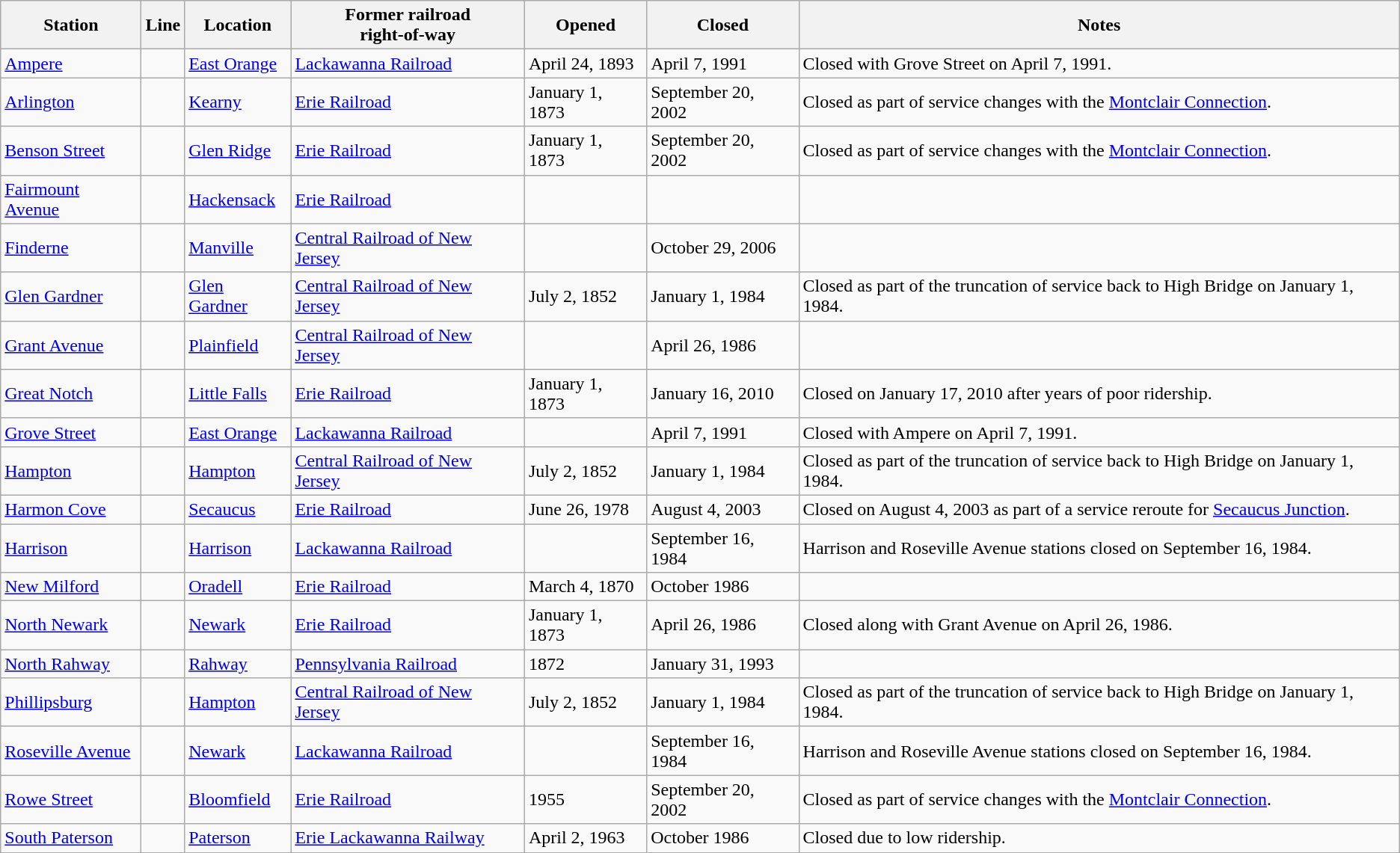<table class="wikitable sortable">
<tr>
<th>Station</th>
<th>Line</th>
<th>Location</th>
<th>Former railroad<br>right-of-way</th>
<th>Opened</th>
<th>Closed</th>
<th>Notes</th>
</tr>
<tr>
<td><a href='#'>Ampere</a></td>
<td></td>
<td><a href='#'>East Orange</a></td>
<td><a href='#'>Lackawanna Railroad</a></td>
<td>April 24, 1893</td>
<td>April 7, 1991</td>
<td>Closed with Grove Street on April 7, 1991.</td>
</tr>
<tr>
<td><a href='#'>Arlington</a></td>
<td></td>
<td><a href='#'>Kearny</a></td>
<td><a href='#'>Erie Railroad</a></td>
<td>January 1, 1873</td>
<td>September 20, 2002</td>
<td>Closed as part of service changes with the <a href='#'>Montclair Connection</a>.</td>
</tr>
<tr>
<td><a href='#'>Benson Street</a></td>
<td></td>
<td><a href='#'>Glen Ridge</a></td>
<td><a href='#'>Erie Railroad</a></td>
<td>January 1, 1873</td>
<td>September 20, 2002</td>
<td>Closed as part of service changes with the <a href='#'>Montclair Connection</a>.</td>
</tr>
<tr>
<td><a href='#'>Fairmount Avenue</a></td>
<td></td>
<td><a href='#'>Hackensack</a></td>
<td><a href='#'>Erie Railroad</a></td>
<td></td>
<td></td>
<td></td>
</tr>
<tr>
<td><a href='#'>Finderne</a></td>
<td></td>
<td><a href='#'>Manville</a></td>
<td><a href='#'>Central Railroad of New Jersey</a></td>
<td></td>
<td>October 29, 2006</td>
<td></td>
</tr>
<tr>
<td><a href='#'>Glen Gardner</a></td>
<td></td>
<td><a href='#'>Glen Gardner</a></td>
<td><a href='#'>Central Railroad of New Jersey</a></td>
<td>July 2, 1852</td>
<td>January 1, 1984</td>
<td>Closed as part of the truncation of service back to High Bridge on January 1, 1984.</td>
</tr>
<tr>
<td><a href='#'>Grant Avenue</a></td>
<td></td>
<td><a href='#'>Plainfield</a></td>
<td><a href='#'>Central Railroad of New Jersey</a></td>
<td></td>
<td>April 26, 1986</td>
<td></td>
</tr>
<tr>
<td><a href='#'>Great Notch</a></td>
<td></td>
<td><a href='#'>Little Falls</a></td>
<td><a href='#'>Erie Railroad</a></td>
<td>January 1, 1873</td>
<td>January 16, 2010</td>
<td>Closed on January 17, 2010 after years of poor ridership.</td>
</tr>
<tr>
<td><a href='#'>Grove Street</a></td>
<td><br></td>
<td><a href='#'>East Orange</a></td>
<td><a href='#'>Lackawanna Railroad</a></td>
<td></td>
<td>April 7, 1991</td>
<td>Closed with Ampere on April 7, 1991.</td>
</tr>
<tr>
<td><a href='#'>Hampton</a></td>
<td></td>
<td><a href='#'>Hampton</a></td>
<td><a href='#'>Central Railroad of New Jersey</a></td>
<td>July 2, 1852</td>
<td>January 1, 1984</td>
<td>Closed as part of the truncation of service back to High Bridge on January 1, 1984.</td>
</tr>
<tr>
<td><a href='#'>Harmon Cove</a></td>
<td><br></td>
<td><a href='#'>Secaucus</a></td>
<td><a href='#'>Erie Railroad</a></td>
<td>June 26, 1978</td>
<td>August 4, 2003</td>
<td>Closed on August 4, 2003 as part of a service reroute for <a href='#'>Secaucus Junction</a>.</td>
</tr>
<tr>
<td><a href='#'>Harrison</a></td>
<td><br><br></td>
<td><a href='#'>Harrison</a></td>
<td><a href='#'>Lackawanna Railroad</a></td>
<td></td>
<td>September 16, 1984</td>
<td>Harrison and Roseville Avenue stations closed on September 16, 1984.</td>
</tr>
<tr>
<td><a href='#'>New Milford</a></td>
<td></td>
<td><a href='#'>Oradell</a></td>
<td><a href='#'>Erie Railroad</a></td>
<td>March 4, 1870</td>
<td>October 1986</td>
<td></td>
</tr>
<tr>
<td><a href='#'>North Newark</a></td>
<td></td>
<td><a href='#'>Newark</a></td>
<td><a href='#'>Erie Railroad</a></td>
<td>January 1, 1873</td>
<td>April 26, 1986</td>
<td>Closed along with Grant Avenue on April 26, 1986.</td>
</tr>
<tr>
<td><a href='#'>North Rahway</a></td>
<td><br></td>
<td><a href='#'>Rahway</a></td>
<td><a href='#'>Pennsylvania Railroad</a></td>
<td>1872</td>
<td>January 31, 1993</td>
<td></td>
</tr>
<tr>
<td><a href='#'>Phillipsburg</a></td>
<td></td>
<td><a href='#'>Hampton</a></td>
<td><a href='#'>Central Railroad of New Jersey</a></td>
<td>July 2, 1852</td>
<td>January 1, 1984</td>
<td>Closed as part of the truncation of service back to High Bridge on January 1, 1984.</td>
</tr>
<tr>
<td><a href='#'>Roseville Avenue</a></td>
<td><br><br></td>
<td><a href='#'>Newark</a></td>
<td><a href='#'>Lackawanna Railroad</a></td>
<td></td>
<td>September 16, 1984</td>
<td>Harrison and Roseville Avenue stations closed on September 16, 1984.</td>
</tr>
<tr>
<td><a href='#'>Rowe Street</a></td>
<td></td>
<td><a href='#'>Bloomfield</a></td>
<td><a href='#'>Erie Railroad</a></td>
<td>1955</td>
<td>September 20, 2002</td>
<td>Closed as part of service changes with the <a href='#'>Montclair Connection</a>.</td>
</tr>
<tr>
<td><a href='#'>South Paterson</a></td>
<td></td>
<td><a href='#'>Paterson</a></td>
<td><a href='#'>Erie Lackawanna Railway</a></td>
<td>April 2, 1963</td>
<td>October 1986</td>
<td>Closed due to low ridership.</td>
</tr>
</table>
